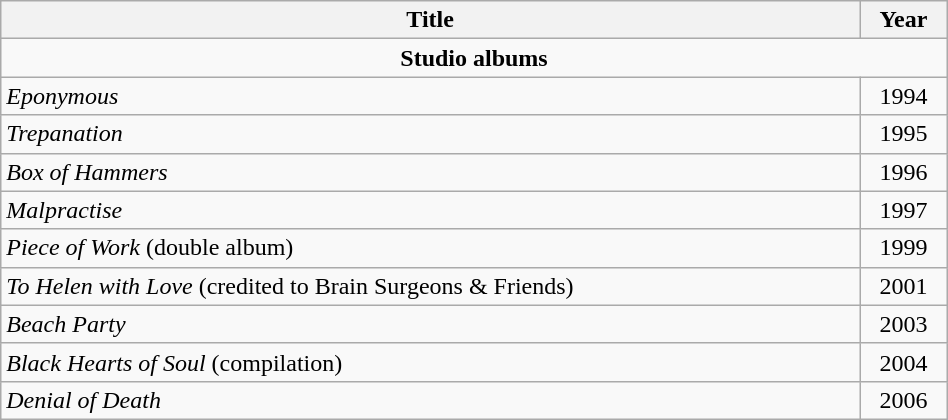<table class="wikitable" width="50%">
<tr>
<th>Title</th>
<th>Year</th>
</tr>
<tr>
<td colspan=3 align="center"><strong>Studio albums</strong></td>
</tr>
<tr>
<td align="left"><em>Eponymous</em></td>
<td align="center">1994</td>
</tr>
<tr>
<td align="left"><em>Trepanation</em></td>
<td align="center">1995</td>
</tr>
<tr>
<td align="left"><em>Box of Hammers</em></td>
<td align="center">1996</td>
</tr>
<tr>
<td align="left"><em>Malpractise</em></td>
<td align="center">1997</td>
</tr>
<tr>
<td align="left"><em>Piece of Work</em> (double album)</td>
<td align="center">1999</td>
</tr>
<tr>
<td align="left"><em>To Helen with Love</em> (credited to Brain Surgeons & Friends)</td>
<td align="center">2001</td>
</tr>
<tr>
<td align="left"><em>Beach Party</em></td>
<td align="center">2003</td>
</tr>
<tr>
<td align="left"><em>Black Hearts of Soul</em> (compilation)</td>
<td align="center">2004</td>
</tr>
<tr>
<td align="left"><em>Denial of Death</em></td>
<td align="center">2006</td>
</tr>
</table>
